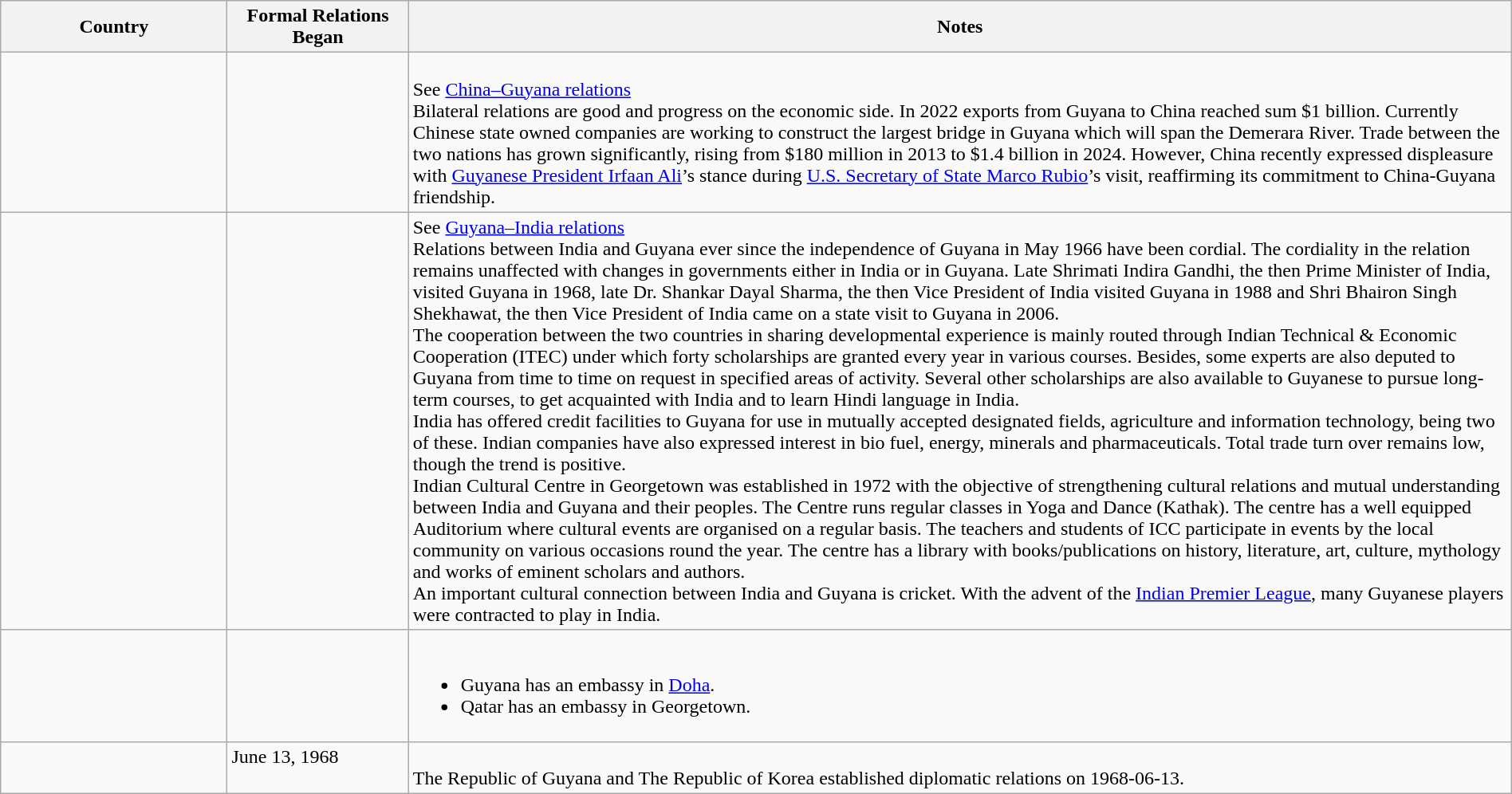<table class="wikitable sortable" style="width:100%; margin:auto;">
<tr>
<th style="width:15%;">Country</th>
<th style="width:12%;">Formal Relations Began</th>
<th>Notes</th>
</tr>
<tr valign="top">
<td></td>
<td></td>
<td><br>See <a href='#'>China–Guyana relations</a><br>Bilateral relations are good and progress on the economic side. In 2022 exports from Guyana to China reached sum $1 billion.  Currently Chinese state owned companies are working to construct the largest bridge in Guyana which will span the Demerara River. Trade between the two nations has grown significantly, rising from $180 million in 2013 to $1.4 billion in 2024. However, China recently expressed displeasure with <a href='#'>Guyanese President Irfaan Ali</a>’s stance during <a href='#'>U.S. Secretary of State Marco Rubio</a>’s visit, reaffirming its commitment to China-Guyana friendship.</td>
</tr>
<tr valign="top">
<td></td>
<td></td>
<td>See <a href='#'>Guyana–India relations</a><br>Relations between India and Guyana ever since the independence of Guyana in May 1966 have been cordial. The cordiality in the relation remains unaffected with changes in governments either in India or in Guyana. Late Shrimati Indira Gandhi, the then Prime Minister of India, visited Guyana in 1968, late Dr. Shankar Dayal Sharma, the then Vice President of India visited Guyana in 1988 and Shri Bhairon Singh Shekhawat, the then Vice President of India came on a state visit to Guyana in 2006.<br>The cooperation between the two countries in sharing developmental experience is mainly routed through Indian Technical & Economic Cooperation (ITEC) under which forty scholarships are granted every year in various courses. Besides, some experts are also deputed to Guyana from time to time on request in specified areas of activity. Several other scholarships are also available to Guyanese to pursue long-term courses, to get acquainted with India and to learn Hindi language in India.<br>India has offered credit facilities to Guyana for use in mutually accepted designated fields, agriculture and information technology, being two of these. Indian companies have also expressed interest in bio fuel, energy, minerals and pharmaceuticals. Total trade turn over remains low, though the trend is positive.<br>Indian Cultural Centre in Georgetown was established in 1972 with the objective of strengthening cultural relations and mutual understanding between India and Guyana and their peoples. The Centre runs regular classes in Yoga and Dance (Kathak). The centre has a well equipped Auditorium where cultural events are organised on a regular basis.  The teachers and students of ICC participate in events by the local community on various occasions round the year. The centre has a library with books/publications on history, literature, art, culture, mythology and works of eminent scholars and authors.<br>An important cultural connection between India and Guyana is cricket. With the advent of the <a href='#'>Indian Premier League</a>, many Guyanese players were contracted to play in India.</td>
</tr>
<tr valign="top">
<td></td>
<td></td>
<td><br><ul><li>Guyana has an embassy in <a href='#'>Doha</a>.</li><li>Qatar has an embassy in Georgetown.</li></ul></td>
</tr>
<tr valign="top">
<td></td>
<td>June 13, 1968</td>
<td><br>The Republic of Guyana and The Republic of Korea established diplomatic relations on 1968-06-13.</td>
</tr>
</table>
